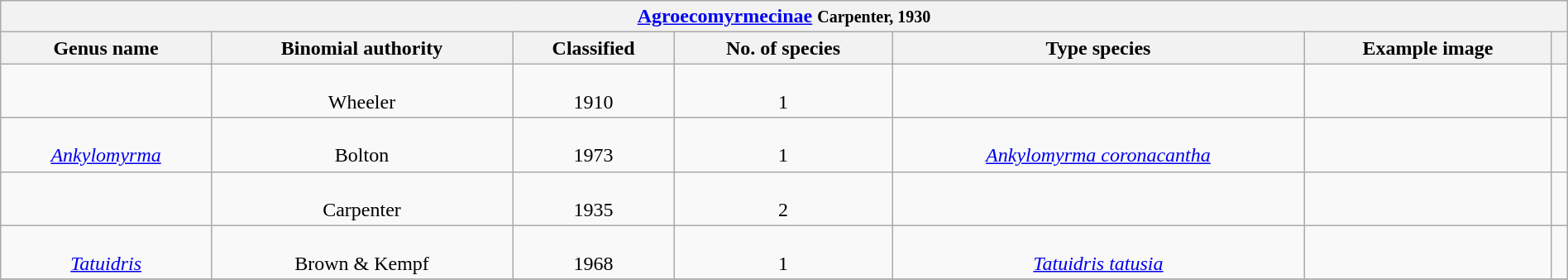<table class="wikitable sortable" style="width:100%;text-align:center">
<tr>
<th colspan="100%" align="center" bgcolor=#d3d3a4><a href='#'>Agroecomyrmecinae</a> <small>Carpenter, 1930</small></th>
</tr>
<tr>
<th>Genus name</th>
<th>Binomial authority</th>
<th>Classified</th>
<th>No. of species</th>
<th>Type species</th>
<th class="unsortable">Example image</th>
<th class="unsortable"></th>
</tr>
<tr>
<td><br></td>
<td><br>Wheeler</td>
<td><br>1910</td>
<td><br>1</td>
<td><br></td>
<td><br></td>
<td><br></td>
</tr>
<tr>
<td><br><em><a href='#'>Ankylomyrma</a></em></td>
<td><br>Bolton</td>
<td><br>1973</td>
<td><br>1</td>
<td><br><em><a href='#'>Ankylomyrma coronacantha</a></em></td>
<td><br></td>
<td><br></td>
</tr>
<tr>
<td><br></td>
<td><br>Carpenter</td>
<td><br>1935</td>
<td><br>2</td>
<td><br></td>
<td><br></td>
<td><br></td>
</tr>
<tr>
<td><br><em><a href='#'>Tatuidris</a></em></td>
<td><br>Brown & Kempf</td>
<td><br>1968</td>
<td><br>1</td>
<td><br><em><a href='#'>Tatuidris tatusia</a></em></td>
<td><br></td>
<td><br></td>
</tr>
<tr>
</tr>
</table>
